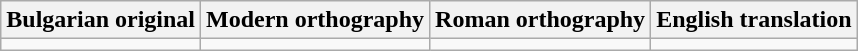<table class="wikitable">
<tr>
<th>Bulgarian original</th>
<th>Modern orthography</th>
<th>Roman orthography</th>
<th>English translation</th>
</tr>
<tr style="vertical-align:top;white-space:nowrap;">
<td></td>
<td></td>
<td></td>
<td></td>
</tr>
</table>
